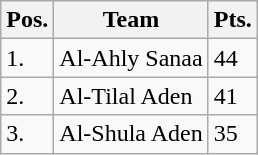<table class="wikitable">
<tr>
<th>Pos.</th>
<th>Team</th>
<th>Pts.</th>
</tr>
<tr>
<td>1.</td>
<td>Al-Ahly Sanaa</td>
<td>44</td>
</tr>
<tr>
<td>2.</td>
<td>Al-Tilal Aden</td>
<td>41</td>
</tr>
<tr>
<td>3.</td>
<td>Al-Shula Aden</td>
<td>35</td>
</tr>
</table>
